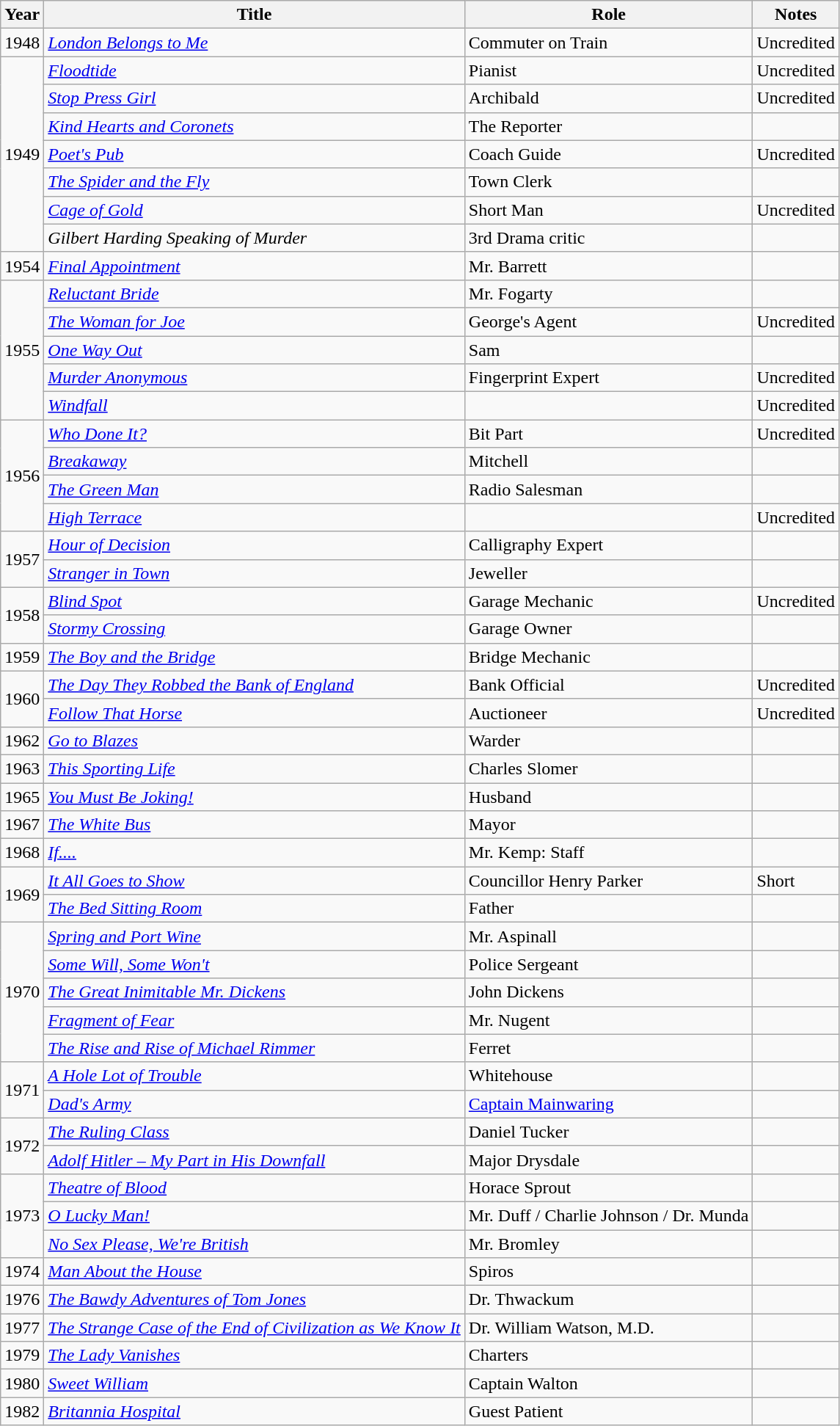<table class="wikitable">
<tr>
<th>Year</th>
<th>Title</th>
<th>Role</th>
<th>Notes</th>
</tr>
<tr>
<td>1948</td>
<td><em><a href='#'>London Belongs to Me</a></em></td>
<td>Commuter on Train</td>
<td>Uncredited</td>
</tr>
<tr>
<td rowspan=7>1949</td>
<td><em><a href='#'>Floodtide</a></em></td>
<td>Pianist</td>
<td>Uncredited</td>
</tr>
<tr>
<td><em><a href='#'>Stop Press Girl</a></em></td>
<td>Archibald</td>
<td>Uncredited</td>
</tr>
<tr>
<td><em><a href='#'>Kind Hearts and Coronets</a></em></td>
<td>The Reporter</td>
<td></td>
</tr>
<tr>
<td><em><a href='#'>Poet's Pub</a></em></td>
<td>Coach Guide</td>
<td>Uncredited</td>
</tr>
<tr>
<td><em><a href='#'>The Spider and the Fly</a></em></td>
<td>Town Clerk</td>
<td></td>
</tr>
<tr>
<td><em><a href='#'>Cage of Gold</a></em></td>
<td>Short Man</td>
<td>Uncredited</td>
</tr>
<tr>
<td><em>Gilbert Harding Speaking of Murder</em></td>
<td>3rd Drama critic</td>
<td></td>
</tr>
<tr>
<td>1954</td>
<td><em><a href='#'>Final Appointment</a></em></td>
<td>Mr. Barrett</td>
<td></td>
</tr>
<tr>
<td rowspan=5>1955</td>
<td><em><a href='#'>Reluctant Bride</a></em></td>
<td>Mr. Fogarty</td>
<td></td>
</tr>
<tr>
<td><em><a href='#'>The Woman for Joe</a></em></td>
<td>George's Agent</td>
<td>Uncredited</td>
</tr>
<tr>
<td><em><a href='#'>One Way Out</a></em></td>
<td>Sam</td>
<td></td>
</tr>
<tr>
<td><em><a href='#'>Murder Anonymous</a></em></td>
<td>Fingerprint Expert</td>
<td>Uncredited</td>
</tr>
<tr>
<td><em><a href='#'>Windfall</a></em></td>
<td></td>
<td>Uncredited</td>
</tr>
<tr>
<td rowspan=4>1956</td>
<td><em><a href='#'>Who Done It?</a></em></td>
<td>Bit Part</td>
<td>Uncredited</td>
</tr>
<tr>
<td><em><a href='#'>Breakaway</a></em></td>
<td>Mitchell</td>
<td></td>
</tr>
<tr>
<td><em><a href='#'>The Green Man</a></em></td>
<td>Radio Salesman</td>
<td></td>
</tr>
<tr>
<td><em><a href='#'>High Terrace</a></em></td>
<td></td>
<td>Uncredited</td>
</tr>
<tr>
<td rowspan=2>1957</td>
<td><em><a href='#'>Hour of Decision</a></em></td>
<td>Calligraphy Expert</td>
<td></td>
</tr>
<tr>
<td><em><a href='#'>Stranger in Town</a></em></td>
<td>Jeweller</td>
<td></td>
</tr>
<tr>
<td rowspan=2>1958</td>
<td><em><a href='#'>Blind Spot</a></em></td>
<td>Garage Mechanic</td>
<td>Uncredited</td>
</tr>
<tr>
<td><em><a href='#'>Stormy Crossing</a></em></td>
<td>Garage Owner</td>
<td></td>
</tr>
<tr>
<td>1959</td>
<td><em><a href='#'>The Boy and the Bridge</a></em></td>
<td>Bridge Mechanic</td>
<td></td>
</tr>
<tr>
<td rowspan=2>1960</td>
<td><em><a href='#'>The Day They Robbed the Bank of England</a></em></td>
<td>Bank Official</td>
<td>Uncredited</td>
</tr>
<tr>
<td><em><a href='#'>Follow That Horse</a></em></td>
<td>Auctioneer</td>
<td>Uncredited</td>
</tr>
<tr>
<td>1962</td>
<td><em><a href='#'>Go to Blazes</a></em></td>
<td>Warder</td>
<td></td>
</tr>
<tr>
<td>1963</td>
<td><em><a href='#'>This Sporting Life</a></em></td>
<td>Charles Slomer</td>
<td></td>
</tr>
<tr>
<td>1965</td>
<td><em><a href='#'>You Must Be Joking!</a></em></td>
<td>Husband</td>
<td></td>
</tr>
<tr>
<td>1967</td>
<td><em><a href='#'>The White Bus</a></em></td>
<td>Mayor</td>
<td></td>
</tr>
<tr>
<td>1968</td>
<td><em><a href='#'>If....</a></em></td>
<td>Mr. Kemp: Staff</td>
<td></td>
</tr>
<tr>
<td rowspan=2>1969</td>
<td><em><a href='#'>It All Goes to Show</a></em></td>
<td>Councillor Henry Parker</td>
<td>Short</td>
</tr>
<tr>
<td><em><a href='#'>The Bed Sitting Room</a></em></td>
<td>Father</td>
<td></td>
</tr>
<tr>
<td rowspan=5>1970</td>
<td><em><a href='#'>Spring and Port Wine</a></em></td>
<td>Mr. Aspinall</td>
<td></td>
</tr>
<tr>
<td><em><a href='#'>Some Will, Some Won't</a></em></td>
<td>Police Sergeant</td>
<td></td>
</tr>
<tr>
<td><em><a href='#'>The Great Inimitable Mr. Dickens</a></em></td>
<td>John Dickens</td>
<td></td>
</tr>
<tr>
<td><em><a href='#'>Fragment of Fear</a></em></td>
<td>Mr. Nugent</td>
<td></td>
</tr>
<tr>
<td><em><a href='#'>The Rise and Rise of Michael Rimmer</a></em></td>
<td>Ferret</td>
<td></td>
</tr>
<tr>
<td rowspan=2>1971</td>
<td><em><a href='#'>A Hole Lot of Trouble</a></em></td>
<td>Whitehouse</td>
<td></td>
</tr>
<tr>
<td><em><a href='#'>Dad's Army</a></em></td>
<td><a href='#'>Captain Mainwaring</a></td>
<td></td>
</tr>
<tr>
<td rowspan=2>1972</td>
<td><em><a href='#'>The Ruling Class</a></em></td>
<td>Daniel Tucker</td>
<td></td>
</tr>
<tr>
<td><em><a href='#'>Adolf Hitler – My Part in His Downfall</a></em></td>
<td>Major Drysdale</td>
<td></td>
</tr>
<tr>
<td rowspan=3>1973</td>
<td><em><a href='#'>Theatre of Blood</a></em></td>
<td>Horace Sprout</td>
<td></td>
</tr>
<tr>
<td><em><a href='#'>O Lucky Man!</a></em></td>
<td>Mr. Duff / Charlie Johnson / Dr. Munda</td>
<td></td>
</tr>
<tr>
<td><em><a href='#'>No Sex Please, We're British</a></em></td>
<td>Mr. Bromley</td>
<td></td>
</tr>
<tr>
<td>1974</td>
<td><em><a href='#'>Man About the House</a></em></td>
<td>Spiros</td>
<td></td>
</tr>
<tr>
<td>1976</td>
<td><em><a href='#'>The Bawdy Adventures of Tom Jones</a></em></td>
<td>Dr. Thwackum</td>
<td></td>
</tr>
<tr>
<td>1977</td>
<td><em><a href='#'>The Strange Case of the End of Civilization as We Know It</a></em></td>
<td>Dr. William Watson, M.D.</td>
<td></td>
</tr>
<tr>
<td>1979</td>
<td><em><a href='#'>The Lady Vanishes</a></em></td>
<td>Charters</td>
<td></td>
</tr>
<tr>
<td>1980</td>
<td><em><a href='#'>Sweet William</a></em></td>
<td>Captain Walton</td>
<td></td>
</tr>
<tr>
<td>1982</td>
<td><em><a href='#'>Britannia Hospital</a></em></td>
<td>Guest Patient</td>
<td></td>
</tr>
</table>
